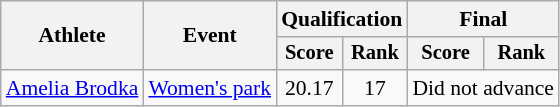<table class="wikitable" style="text-align:center; font-size:90%">
<tr>
<th rowspan=2>Athlete</th>
<th rowspan=2>Event</th>
<th colspan=2>Qualification</th>
<th colspan=2>Final</th>
</tr>
<tr style="font-size: 95%">
<th>Score</th>
<th>Rank</th>
<th>Score</th>
<th>Rank</th>
</tr>
<tr>
<td align=left><a href='#'>Amelia Brodka</a></td>
<td align=left><a href='#'>Women's park</a></td>
<td>20.17</td>
<td>17</td>
<td colspan=2>Did not advance</td>
</tr>
</table>
